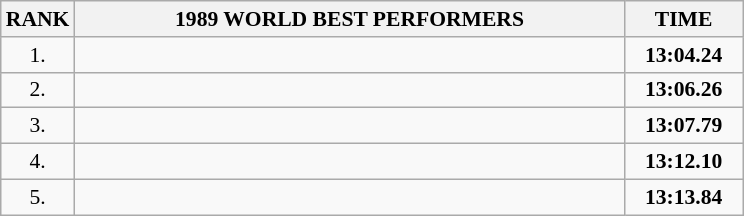<table class="wikitable" style="border-collapse: collapse; font-size: 90%;">
<tr>
<th>RANK</th>
<th align="center" style="width: 25em">1989 WORLD BEST PERFORMERS</th>
<th align="center" style="width: 5em">TIME</th>
</tr>
<tr>
<td align="center">1.</td>
<td></td>
<td align="center"><strong>13:04.24</strong></td>
</tr>
<tr>
<td align="center">2.</td>
<td></td>
<td align="center"><strong>13:06.26</strong></td>
</tr>
<tr>
<td align="center">3.</td>
<td></td>
<td align="center"><strong>13:07.79</strong></td>
</tr>
<tr>
<td align="center">4.</td>
<td></td>
<td align="center"><strong>13:12.10</strong></td>
</tr>
<tr>
<td align="center">5.</td>
<td></td>
<td align="center"><strong>13:13.84</strong></td>
</tr>
</table>
